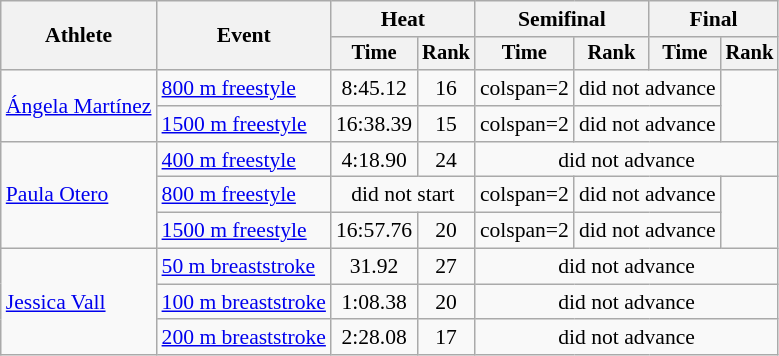<table class=wikitable style="font-size:90%">
<tr>
<th rowspan="2">Athlete</th>
<th rowspan="2">Event</th>
<th colspan="2">Heat</th>
<th colspan="2">Semifinal</th>
<th colspan="2">Final</th>
</tr>
<tr style="font-size:95%">
<th>Time</th>
<th>Rank</th>
<th>Time</th>
<th>Rank</th>
<th>Time</th>
<th>Rank</th>
</tr>
<tr style="text-align:center">
<td style="text-align:left" rowspan=2><a href='#'>Ángela Martínez</a></td>
<td style="text-align:left"><a href='#'>800 m freestyle</a></td>
<td>8:45.12</td>
<td>16</td>
<td>colspan=2 </td>
<td colspan=2>did not advance</td>
</tr>
<tr style="text-align:center">
<td style="text-align:left"><a href='#'>1500 m freestyle</a></td>
<td>16:38.39</td>
<td>15</td>
<td>colspan=2 </td>
<td colspan=2>did not advance</td>
</tr>
<tr style="text-align:center">
<td style="text-align:left" rowspan=3><a href='#'>Paula Otero</a></td>
<td style="text-align:left"><a href='#'>400 m freestyle</a></td>
<td>4:18.90</td>
<td>24</td>
<td colspan=4>did not advance</td>
</tr>
<tr style="text-align:center">
<td style="text-align:left"><a href='#'>800 m freestyle</a></td>
<td colspan=2>did not start</td>
<td>colspan=2 </td>
<td colspan=2>did not advance</td>
</tr>
<tr style="text-align:center">
<td style="text-align:left"><a href='#'>1500 m freestyle</a></td>
<td>16:57.76</td>
<td>20</td>
<td>colspan=2 </td>
<td colspan=2>did not advance</td>
</tr>
<tr style="text-align:center">
<td style="text-align:left" rowspan=3><a href='#'>Jessica Vall</a></td>
<td style="text-align:left"><a href='#'>50 m breaststroke</a></td>
<td>31.92</td>
<td>27</td>
<td colspan=4>did not advance</td>
</tr>
<tr style="text-align:center">
<td style="text-align:left"><a href='#'>100 m breaststroke</a></td>
<td>1:08.38</td>
<td>20</td>
<td colspan=4>did not advance</td>
</tr>
<tr style="text-align:center">
<td style="text-align:left"><a href='#'>200 m breaststroke</a></td>
<td>2:28.08</td>
<td>17</td>
<td colspan=4>did not advance</td>
</tr>
</table>
